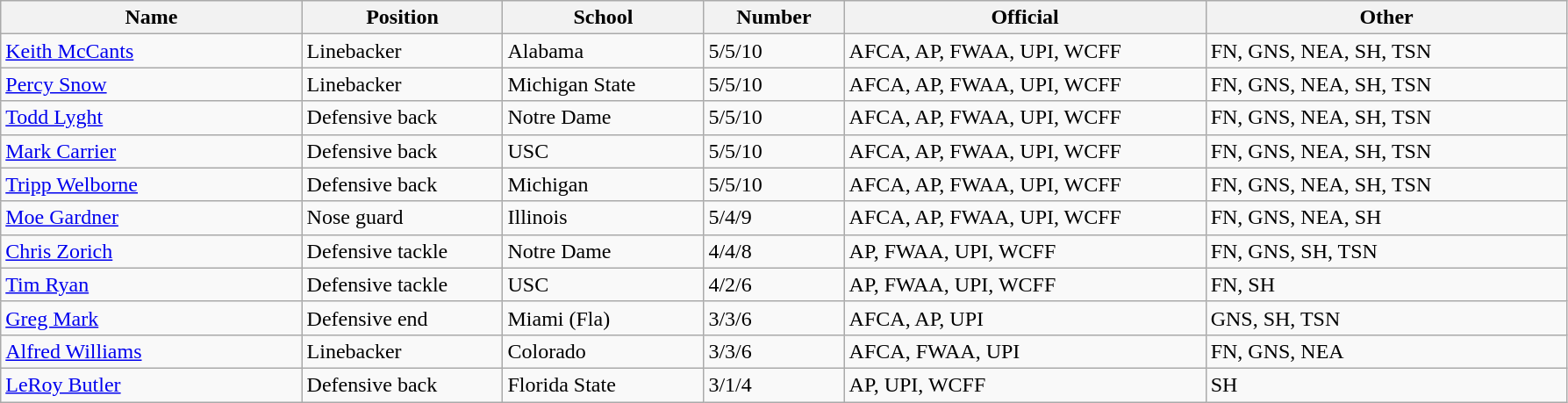<table class="wikitable sortable">
<tr>
<th bgcolor="#DDDDFF" width="15%">Name</th>
<th bgcolor="#DDDDFF" width="10%">Position</th>
<th bgcolor="#DDDDFF" width="10%">School</th>
<th bgcolor="#DDDDFF" width="7%">Number</th>
<th bgcolor="#DDDDFF" width="18%">Official</th>
<th bgcolor="#DDDDFF" width="18%">Other</th>
</tr>
<tr align="left">
<td><a href='#'>Keith McCants</a></td>
<td>Linebacker</td>
<td>Alabama</td>
<td>5/5/10</td>
<td>AFCA, AP, FWAA, UPI, WCFF</td>
<td>FN, GNS, NEA, SH, TSN</td>
</tr>
<tr align="left">
<td><a href='#'>Percy Snow</a></td>
<td>Linebacker</td>
<td>Michigan State</td>
<td>5/5/10</td>
<td>AFCA, AP, FWAA, UPI, WCFF</td>
<td>FN, GNS, NEA, SH, TSN</td>
</tr>
<tr align="left">
<td><a href='#'>Todd Lyght</a></td>
<td>Defensive back</td>
<td>Notre Dame</td>
<td>5/5/10</td>
<td>AFCA, AP, FWAA, UPI, WCFF</td>
<td>FN, GNS, NEA, SH, TSN</td>
</tr>
<tr align="left">
<td><a href='#'>Mark Carrier</a></td>
<td>Defensive back</td>
<td>USC</td>
<td>5/5/10</td>
<td>AFCA, AP, FWAA, UPI, WCFF</td>
<td>FN, GNS, NEA, SH, TSN</td>
</tr>
<tr align="left">
<td><a href='#'>Tripp Welborne</a></td>
<td>Defensive back</td>
<td>Michigan</td>
<td>5/5/10</td>
<td>AFCA, AP, FWAA, UPI, WCFF</td>
<td>FN, GNS, NEA, SH, TSN</td>
</tr>
<tr align="left">
<td><a href='#'>Moe Gardner</a></td>
<td>Nose guard</td>
<td>Illinois</td>
<td>5/4/9</td>
<td>AFCA, AP, FWAA, UPI, WCFF</td>
<td>FN, GNS, NEA, SH</td>
</tr>
<tr align="left">
<td><a href='#'>Chris Zorich</a></td>
<td>Defensive tackle</td>
<td>Notre Dame</td>
<td>4/4/8</td>
<td>AP, FWAA, UPI, WCFF</td>
<td>FN, GNS, SH, TSN</td>
</tr>
<tr align="left">
<td><a href='#'>Tim Ryan</a></td>
<td>Defensive tackle</td>
<td>USC</td>
<td>4/2/6</td>
<td>AP, FWAA, UPI, WCFF</td>
<td>FN, SH</td>
</tr>
<tr align="left">
<td><a href='#'>Greg Mark</a></td>
<td>Defensive end</td>
<td>Miami (Fla)</td>
<td>3/3/6</td>
<td>AFCA, AP, UPI</td>
<td>GNS, SH, TSN</td>
</tr>
<tr align="left">
<td><a href='#'>Alfred Williams</a></td>
<td>Linebacker</td>
<td>Colorado</td>
<td>3/3/6</td>
<td>AFCA, FWAA, UPI</td>
<td>FN, GNS, NEA</td>
</tr>
<tr align="left">
<td><a href='#'>LeRoy Butler</a></td>
<td>Defensive back</td>
<td>Florida State</td>
<td>3/1/4</td>
<td>AP, UPI, WCFF</td>
<td>SH</td>
</tr>
</table>
